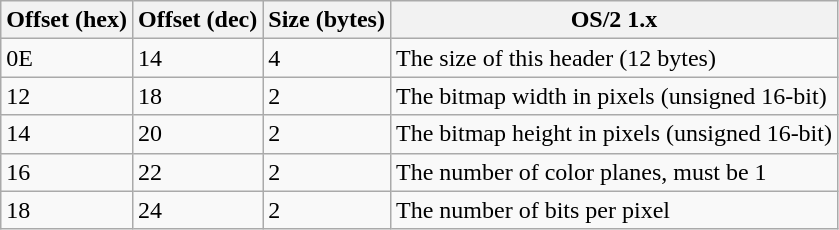<table class="wikitable">
<tr>
<th>Offset (hex)</th>
<th>Offset (dec)</th>
<th>Size (bytes)</th>
<th>OS/2 1.x </th>
</tr>
<tr>
<td>0E</td>
<td>14</td>
<td>4</td>
<td>The size of this header (12 bytes)</td>
</tr>
<tr>
<td>12</td>
<td>18</td>
<td>2</td>
<td>The bitmap width in pixels (unsigned 16-bit)</td>
</tr>
<tr>
<td>14</td>
<td>20</td>
<td>2</td>
<td>The bitmap height in pixels (unsigned 16-bit)</td>
</tr>
<tr>
<td>16</td>
<td>22</td>
<td>2</td>
<td>The number of color planes, must be 1</td>
</tr>
<tr>
<td>18</td>
<td>24</td>
<td>2</td>
<td>The number of bits per pixel</td>
</tr>
</table>
